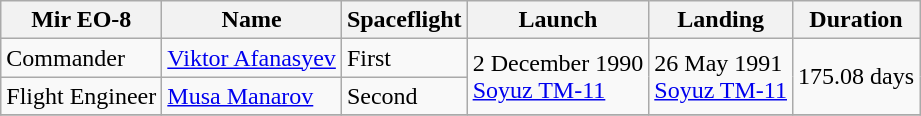<table class="wikitable">
<tr>
<th>Mir EO-8</th>
<th>Name</th>
<th>Spaceflight</th>
<th>Launch</th>
<th>Landing</th>
<th>Duration</th>
</tr>
<tr>
<td>Commander</td>
<td> <a href='#'>Viktor Afanasyev</a></td>
<td>First</td>
<td rowspan="2">2 December 1990 <br> <a href='#'>Soyuz TM-11</a></td>
<td rowspan="2">26 May 1991 <br> <a href='#'>Soyuz TM-11</a></td>
<td rowspan="2">175.08 days</td>
</tr>
<tr>
<td>Flight Engineer</td>
<td> <a href='#'>Musa Manarov</a></td>
<td>Second</td>
</tr>
<tr>
</tr>
</table>
